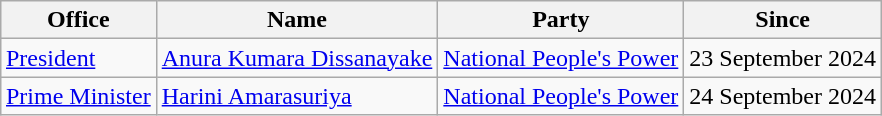<table class="wikitable" style="margin:1em auto;">
<tr>
<th>Office</th>
<th>Name</th>
<th>Party</th>
<th>Since</th>
</tr>
<tr>
<td><a href='#'>President</a></td>
<td><a href='#'>Anura Kumara Dissanayake</a></td>
<td><a href='#'>National People's Power</a></td>
<td>23 September 2024</td>
</tr>
<tr>
<td><a href='#'>Prime Minister</a></td>
<td><a href='#'>Harini Amarasuriya</a></td>
<td><a href='#'>National People's Power</a></td>
<td>24 September 2024</td>
</tr>
</table>
